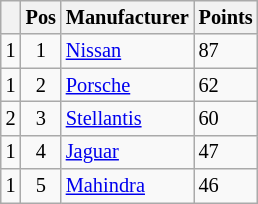<table class="wikitable" style="font-size: 85%;">
<tr>
<th></th>
<th>Pos</th>
<th>Manufacturer</th>
<th>Points</th>
</tr>
<tr>
<td align="left"> 1</td>
<td align="center">1</td>
<td> <a href='#'>Nissan</a></td>
<td align="left">87</td>
</tr>
<tr>
<td align="left"> 1</td>
<td align="center">2</td>
<td> <a href='#'>Porsche</a></td>
<td align="left">62</td>
</tr>
<tr>
<td align="left"> 2</td>
<td align="center">3</td>
<td> <a href='#'>Stellantis</a></td>
<td align="left">60</td>
</tr>
<tr>
<td align="left"> 1</td>
<td align="center">4</td>
<td> <a href='#'>Jaguar</a></td>
<td align="left">47</td>
</tr>
<tr>
<td align="left"> 1</td>
<td align="center">5</td>
<td> <a href='#'>Mahindra</a></td>
<td align="left">46</td>
</tr>
</table>
